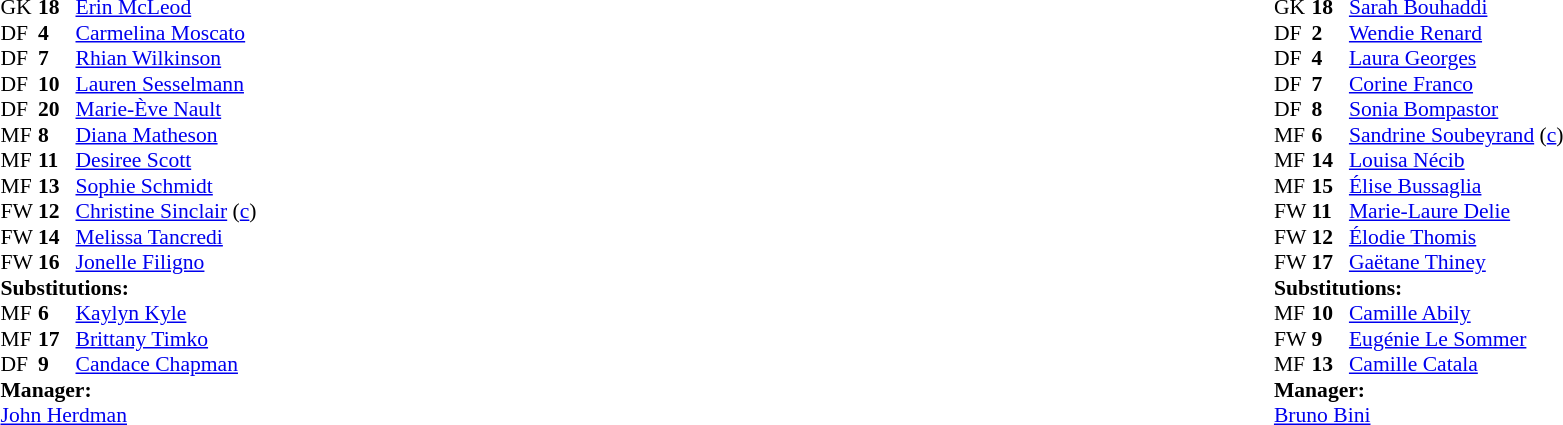<table width="100%">
<tr>
<td valign="top" width="50%"><br><table style="font-size: 90%" cellspacing="0" cellpadding="0">
<tr>
<th width="25"></th>
<th width="25"></th>
</tr>
<tr>
<td>GK</td>
<td><strong>18</strong></td>
<td><a href='#'>Erin McLeod</a></td>
</tr>
<tr>
<td>DF</td>
<td><strong>4</strong></td>
<td><a href='#'>Carmelina Moscato</a></td>
</tr>
<tr>
<td>DF</td>
<td><strong>7</strong></td>
<td><a href='#'>Rhian Wilkinson</a></td>
</tr>
<tr>
<td>DF</td>
<td><strong>10</strong></td>
<td><a href='#'>Lauren Sesselmann</a></td>
</tr>
<tr>
<td>DF</td>
<td><strong>20</strong></td>
<td><a href='#'>Marie-Ève Nault</a></td>
<td></td>
<td></td>
</tr>
<tr>
<td>MF</td>
<td><strong>8</strong></td>
<td><a href='#'>Diana Matheson</a></td>
</tr>
<tr>
<td>MF</td>
<td><strong>11</strong></td>
<td><a href='#'>Desiree Scott</a></td>
</tr>
<tr>
<td>MF</td>
<td><strong>13</strong></td>
<td><a href='#'>Sophie Schmidt</a></td>
</tr>
<tr>
<td>FW</td>
<td><strong>12</strong></td>
<td><a href='#'>Christine Sinclair</a> (<a href='#'>c</a>)</td>
</tr>
<tr>
<td>FW</td>
<td><strong>14</strong></td>
<td><a href='#'>Melissa Tancredi</a></td>
<td></td>
<td></td>
</tr>
<tr>
<td>FW</td>
<td><strong>16</strong></td>
<td><a href='#'>Jonelle Filigno</a></td>
<td></td>
<td></td>
</tr>
<tr>
<td colspan=3><strong>Substitutions:</strong></td>
</tr>
<tr>
<td>MF</td>
<td><strong>6</strong></td>
<td><a href='#'>Kaylyn Kyle</a></td>
<td></td>
<td></td>
</tr>
<tr>
<td>MF</td>
<td><strong>17</strong></td>
<td><a href='#'>Brittany Timko</a></td>
<td></td>
<td></td>
</tr>
<tr>
<td>DF</td>
<td><strong>9</strong></td>
<td><a href='#'>Candace Chapman</a></td>
<td></td>
<td></td>
</tr>
<tr>
<td colspan=3><strong>Manager:</strong></td>
</tr>
<tr>
<td colspan=3> <a href='#'>John Herdman</a></td>
</tr>
</table>
</td>
<td valign="top"></td>
<td valign="top" width="50%"><br><table style="font-size: 90%" cellspacing="0" cellpadding="0" align="center">
<tr>
<th width="25"></th>
<th width="25"></th>
</tr>
<tr>
<td>GK</td>
<td><strong>18</strong></td>
<td><a href='#'>Sarah Bouhaddi</a></td>
</tr>
<tr>
<td>DF</td>
<td><strong>2</strong></td>
<td><a href='#'>Wendie Renard</a></td>
</tr>
<tr>
<td>DF</td>
<td><strong>4</strong></td>
<td><a href='#'>Laura Georges</a></td>
</tr>
<tr>
<td>DF</td>
<td><strong>7</strong></td>
<td><a href='#'>Corine Franco</a></td>
</tr>
<tr>
<td>DF</td>
<td><strong>8</strong></td>
<td><a href='#'>Sonia Bompastor</a></td>
</tr>
<tr>
<td>MF</td>
<td><strong>6</strong></td>
<td><a href='#'>Sandrine Soubeyrand</a> (<a href='#'>c</a>)</td>
<td></td>
<td></td>
</tr>
<tr>
<td>MF</td>
<td><strong>14</strong></td>
<td><a href='#'>Louisa Nécib</a></td>
</tr>
<tr>
<td>MF</td>
<td><strong>15</strong></td>
<td><a href='#'>Élise Bussaglia</a></td>
</tr>
<tr>
<td>FW</td>
<td><strong>11</strong></td>
<td><a href='#'>Marie-Laure Delie</a></td>
<td></td>
<td></td>
</tr>
<tr>
<td>FW</td>
<td><strong>12</strong></td>
<td><a href='#'>Élodie Thomis</a></td>
<td></td>
<td></td>
</tr>
<tr>
<td>FW</td>
<td><strong>17</strong></td>
<td><a href='#'>Gaëtane Thiney</a></td>
</tr>
<tr>
<td colspan=3><strong>Substitutions:</strong></td>
</tr>
<tr>
<td>MF</td>
<td><strong>10</strong></td>
<td><a href='#'>Camille Abily</a></td>
<td></td>
<td></td>
</tr>
<tr>
<td>FW</td>
<td><strong>9</strong></td>
<td><a href='#'>Eugénie Le Sommer</a></td>
<td></td>
<td></td>
</tr>
<tr>
<td>MF</td>
<td><strong>13</strong></td>
<td><a href='#'>Camille Catala</a></td>
<td></td>
<td></td>
</tr>
<tr>
<td colspan=3><strong>Manager:</strong></td>
</tr>
<tr>
<td colspan=3><a href='#'>Bruno Bini</a></td>
</tr>
</table>
</td>
</tr>
</table>
